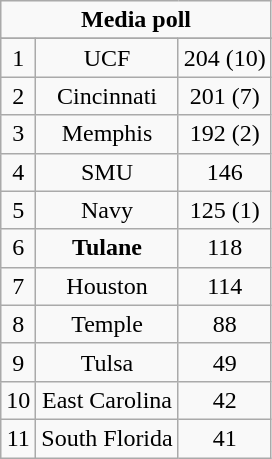<table class="wikitable">
<tr align="center">
<td align="center" Colspan="3"><strong>Media poll</strong></td>
</tr>
<tr align="center">
</tr>
<tr align="center">
<td>1</td>
<td>UCF</td>
<td>204 (10)</td>
</tr>
<tr align="center">
<td>2</td>
<td>Cincinnati</td>
<td>201 (7)</td>
</tr>
<tr align="center">
<td>3</td>
<td>Memphis</td>
<td>192 (2)</td>
</tr>
<tr align="center">
<td>4</td>
<td>SMU</td>
<td>146</td>
</tr>
<tr align="center">
<td>5</td>
<td>Navy</td>
<td>125 (1)</td>
</tr>
<tr align="center">
<td>6</td>
<td><strong>Tulane</strong></td>
<td>118</td>
</tr>
<tr align="center">
<td>7</td>
<td>Houston</td>
<td>114</td>
</tr>
<tr align="center">
<td>8</td>
<td>Temple</td>
<td>88</td>
</tr>
<tr align="center">
<td>9</td>
<td>Tulsa</td>
<td>49</td>
</tr>
<tr align="center">
<td>10</td>
<td>East Carolina</td>
<td>42</td>
</tr>
<tr align="center">
<td>11</td>
<td>South Florida</td>
<td>41</td>
</tr>
</table>
